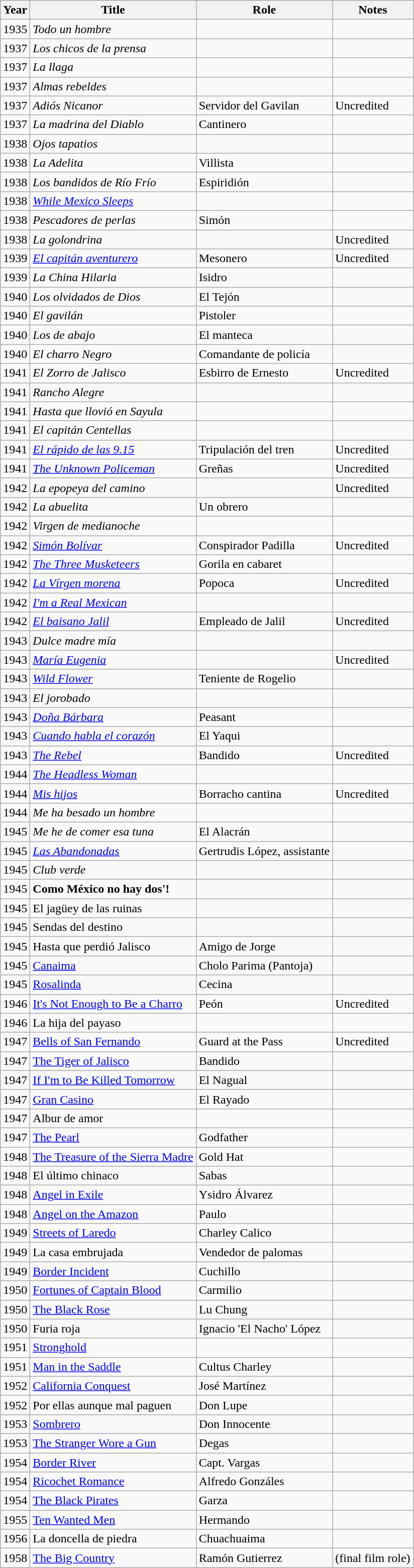<table class="wikitable">
<tr>
<th>Year</th>
<th>Title</th>
<th>Role</th>
<th>Notes</th>
</tr>
<tr>
<td>1935</td>
<td><em>Todo un hombre</em></td>
<td></td>
<td></td>
</tr>
<tr>
<td>1937</td>
<td><em>Los chicos de la prensa</em></td>
<td></td>
<td></td>
</tr>
<tr>
<td>1937</td>
<td><em>La llaga</em></td>
<td></td>
<td></td>
</tr>
<tr>
<td>1937</td>
<td><em>Almas rebeldes</em></td>
<td></td>
<td></td>
</tr>
<tr>
<td>1937</td>
<td><em>Adiós Nicanor</em></td>
<td>Servidor del Gavilan</td>
<td>Uncredited</td>
</tr>
<tr>
<td>1937</td>
<td><em>La madrina del Diablo</em></td>
<td>Cantinero</td>
<td></td>
</tr>
<tr>
<td>1938</td>
<td><em>Ojos tapatios</em></td>
<td></td>
<td></td>
</tr>
<tr>
<td>1938</td>
<td><em>La Adelita</em></td>
<td>Villista</td>
<td></td>
</tr>
<tr>
<td>1938</td>
<td><em>Los bandidos de Río Frío</em></td>
<td>Espiridión</td>
<td></td>
</tr>
<tr>
<td>1938</td>
<td><em><a href='#'>While Mexico Sleeps</a></em></td>
<td></td>
<td></td>
</tr>
<tr>
<td>1938</td>
<td><em>Pescadores de perlas</em></td>
<td>Simón</td>
<td></td>
</tr>
<tr>
<td>1938</td>
<td><em>La golondrina</em></td>
<td></td>
<td>Uncredited</td>
</tr>
<tr>
<td>1939</td>
<td><em><a href='#'>El capitán aventurero</a></em></td>
<td>Mesonero</td>
<td>Uncredited</td>
</tr>
<tr>
<td>1939</td>
<td><em>La China Hilaria</em></td>
<td>Isidro</td>
<td></td>
</tr>
<tr>
<td>1940</td>
<td><em>Los olvidados de Dios</em></td>
<td>El Tejón</td>
<td></td>
</tr>
<tr>
<td>1940</td>
<td><em>El gavilán</em></td>
<td>Pistoler</td>
<td></td>
</tr>
<tr>
<td>1940</td>
<td><em>Los de abajo</em></td>
<td>El manteca</td>
<td></td>
</tr>
<tr>
<td>1940</td>
<td><em>El charro Negro</em></td>
<td>Comandante de policía</td>
<td></td>
</tr>
<tr>
<td>1941</td>
<td><em>El Zorro de Jalisco</em></td>
<td>Esbirro de Ernesto</td>
<td>Uncredited</td>
</tr>
<tr>
<td>1941</td>
<td><em>Rancho Alegre</em></td>
<td></td>
<td></td>
</tr>
<tr>
<td>1941</td>
<td><em>Hasta que llovió en Sayula</em></td>
<td></td>
<td></td>
</tr>
<tr>
<td>1941</td>
<td><em>El capitán Centellas</em></td>
<td></td>
<td></td>
</tr>
<tr>
<td>1941</td>
<td><em><a href='#'>El rápido de las 9.15</a></em></td>
<td>Tripulación del tren</td>
<td>Uncredited</td>
</tr>
<tr>
<td>1941</td>
<td><em><a href='#'>The Unknown Policeman</a></em></td>
<td>Greñas</td>
<td>Uncredited</td>
</tr>
<tr>
<td>1942</td>
<td><em>La epopeya del camino</em></td>
<td></td>
<td>Uncredited</td>
</tr>
<tr>
<td>1942</td>
<td><em>La abuelita</em></td>
<td>Un obrero</td>
<td></td>
</tr>
<tr>
<td>1942</td>
<td><em>Virgen de medianoche</em></td>
<td></td>
<td></td>
</tr>
<tr>
<td>1942</td>
<td><em><a href='#'>Simón Bolívar</a></em></td>
<td>Conspirador Padilla</td>
<td>Uncredited</td>
</tr>
<tr>
<td>1942</td>
<td><em><a href='#'>The Three Musketeers</a></em></td>
<td>Gorila en cabaret</td>
<td></td>
</tr>
<tr>
<td>1942</td>
<td><em><a href='#'>La Vírgen morena</a></em></td>
<td>Popoca</td>
<td>Uncredited</td>
</tr>
<tr>
<td>1942</td>
<td><em><a href='#'>I'm a Real Mexican</a></em></td>
<td></td>
<td></td>
</tr>
<tr>
<td>1942</td>
<td><em><a href='#'>El baisano Jalil</a></em></td>
<td>Empleado de Jalil</td>
<td>Uncredited</td>
</tr>
<tr>
<td>1943</td>
<td><em>Dulce madre mía</em></td>
<td></td>
<td></td>
</tr>
<tr>
<td>1943</td>
<td><em><a href='#'>María Eugenia</a></em></td>
<td></td>
<td>Uncredited</td>
</tr>
<tr>
<td>1943</td>
<td><em><a href='#'>Wild Flower</a></em></td>
<td>Teniente de Rogelio</td>
<td></td>
</tr>
<tr>
<td>1943</td>
<td><em>El jorobado</em></td>
<td></td>
<td></td>
</tr>
<tr>
<td>1943</td>
<td><em><a href='#'>Doña Bárbara</a></em></td>
<td>Peasant</td>
<td></td>
</tr>
<tr>
<td>1943</td>
<td><em><a href='#'>Cuando habla el corazón</a></em></td>
<td>El Yaqui</td>
<td></td>
</tr>
<tr>
<td>1943</td>
<td><em><a href='#'>The Rebel</a></em></td>
<td>Bandido</td>
<td>Uncredited</td>
</tr>
<tr>
<td>1944</td>
<td><em><a href='#'>The Headless Woman</a></em></td>
<td></td>
<td></td>
</tr>
<tr>
<td>1944</td>
<td><em><a href='#'>Mis hijos</a></em></td>
<td>Borracho cantina</td>
<td>Uncredited</td>
</tr>
<tr>
<td>1944</td>
<td><em>Me ha besado un hombre</em></td>
<td></td>
<td></td>
</tr>
<tr>
<td>1945</td>
<td><em>Me he de comer esa tuna</em></td>
<td>El Alacrán</td>
<td></td>
</tr>
<tr>
<td>1945</td>
<td><em><a href='#'>Las Abandonadas</a></em></td>
<td>Gertrudis López, assistante</td>
<td></td>
</tr>
<tr>
<td>1945</td>
<td><em>Club verde</em></td>
<td></td>
<td></td>
</tr>
<tr>
<td>1945</td>
<td><strong>Como México no hay dos'!<em></td>
<td></td>
<td></td>
</tr>
<tr>
<td>1945</td>
<td></em>El jagüey de las ruinas<em></td>
<td></td>
<td></td>
</tr>
<tr>
<td>1945</td>
<td></em>Sendas del destino<em></td>
<td></td>
<td></td>
</tr>
<tr>
<td>1945</td>
<td></em>Hasta que perdió Jalisco<em></td>
<td>Amigo de Jorge</td>
<td></td>
</tr>
<tr>
<td>1945</td>
<td></em><a href='#'>Canaima</a><em></td>
<td>Cholo Parima (Pantoja)</td>
<td></td>
</tr>
<tr>
<td>1945</td>
<td></em><a href='#'>Rosalinda</a><em></td>
<td>Cecina</td>
<td></td>
</tr>
<tr>
<td>1946</td>
<td></em><a href='#'>It's Not Enough to Be a Charro</a><em></td>
<td>Peón</td>
<td>Uncredited</td>
</tr>
<tr>
<td>1946</td>
<td></em>La hija del payaso<em></td>
<td></td>
<td></td>
</tr>
<tr>
<td>1947</td>
<td></em><a href='#'>Bells of San Fernando</a><em></td>
<td>Guard at the Pass</td>
<td>Uncredited</td>
</tr>
<tr>
<td>1947</td>
<td></em><a href='#'>The Tiger of Jalisco</a><em></td>
<td>Bandido</td>
<td></td>
</tr>
<tr>
<td>1947</td>
<td></em><a href='#'>If I'm to Be Killed Tomorrow</a><em></td>
<td>El Nagual</td>
<td></td>
</tr>
<tr>
<td>1947</td>
<td></em><a href='#'>Gran Casino</a><em></td>
<td>El Rayado</td>
<td></td>
</tr>
<tr>
<td>1947</td>
<td></em>Albur de amor<em></td>
<td></td>
<td></td>
</tr>
<tr>
<td>1947</td>
<td></em><a href='#'>The Pearl</a><em></td>
<td>Godfather</td>
<td></td>
</tr>
<tr>
<td>1948</td>
<td></em><a href='#'>The Treasure of the Sierra Madre</a><em></td>
<td>Gold Hat</td>
<td></td>
</tr>
<tr>
<td>1948</td>
<td></em>El último chinaco<em></td>
<td>Sabas</td>
<td></td>
</tr>
<tr>
<td>1948</td>
<td></em><a href='#'>Angel in Exile</a><em></td>
<td>Ysidro Álvarez</td>
<td></td>
</tr>
<tr>
<td>1948</td>
<td></em><a href='#'>Angel on the Amazon</a><em></td>
<td>Paulo</td>
<td></td>
</tr>
<tr>
<td>1949</td>
<td></em><a href='#'>Streets of Laredo</a><em></td>
<td>Charley Calico</td>
<td></td>
</tr>
<tr>
<td>1949</td>
<td></em>La casa embrujada<em></td>
<td>Vendedor de palomas</td>
<td></td>
</tr>
<tr>
<td>1949</td>
<td></em><a href='#'>Border Incident</a><em></td>
<td>Cuchillo</td>
<td></td>
</tr>
<tr>
<td>1950</td>
<td></em><a href='#'>Fortunes of Captain Blood</a><em></td>
<td>Carmilio</td>
<td></td>
</tr>
<tr>
<td>1950</td>
<td></em><a href='#'>The Black Rose</a><em></td>
<td>Lu Chung</td>
<td></td>
</tr>
<tr>
<td>1950</td>
<td></em>Furia roja<em></td>
<td>Ignacio 'El Nacho' López</td>
<td></td>
</tr>
<tr>
<td>1951</td>
<td></em><a href='#'>Stronghold</a><em></td>
<td></td>
<td></td>
</tr>
<tr>
<td>1951</td>
<td></em><a href='#'>Man in the Saddle</a><em></td>
<td>Cultus Charley</td>
<td></td>
</tr>
<tr>
<td>1952</td>
<td></em><a href='#'>California Conquest</a><em></td>
<td>José Martínez</td>
<td></td>
</tr>
<tr>
<td>1952</td>
<td></em>Por ellas aunque mal paguen<em></td>
<td>Don Lupe</td>
<td></td>
</tr>
<tr>
<td>1953</td>
<td></em><a href='#'>Sombrero</a><em></td>
<td>Don Innocente</td>
<td></td>
</tr>
<tr>
<td>1953</td>
<td></em><a href='#'>The Stranger Wore a Gun</a><em></td>
<td>Degas</td>
<td></td>
</tr>
<tr>
<td>1954</td>
<td></em><a href='#'>Border River</a><em></td>
<td>Capt. Vargas</td>
<td></td>
</tr>
<tr>
<td>1954</td>
<td></em><a href='#'>Ricochet Romance</a><em></td>
<td>Alfredo Gonzáles</td>
<td></td>
</tr>
<tr>
<td>1954</td>
<td></em><a href='#'>The Black Pirates</a><em></td>
<td>Garza</td>
<td></td>
</tr>
<tr>
<td>1955</td>
<td></em><a href='#'>Ten Wanted Men</a><em></td>
<td>Hermando</td>
<td></td>
</tr>
<tr>
<td>1956</td>
<td></em>La doncella de piedra<em></td>
<td>Chuachuaima</td>
<td></td>
</tr>
<tr>
<td>1958</td>
<td></em><a href='#'>The Big Country</a><em></td>
<td>Ramón Gutierrez</td>
<td>(final film role)</td>
</tr>
</table>
